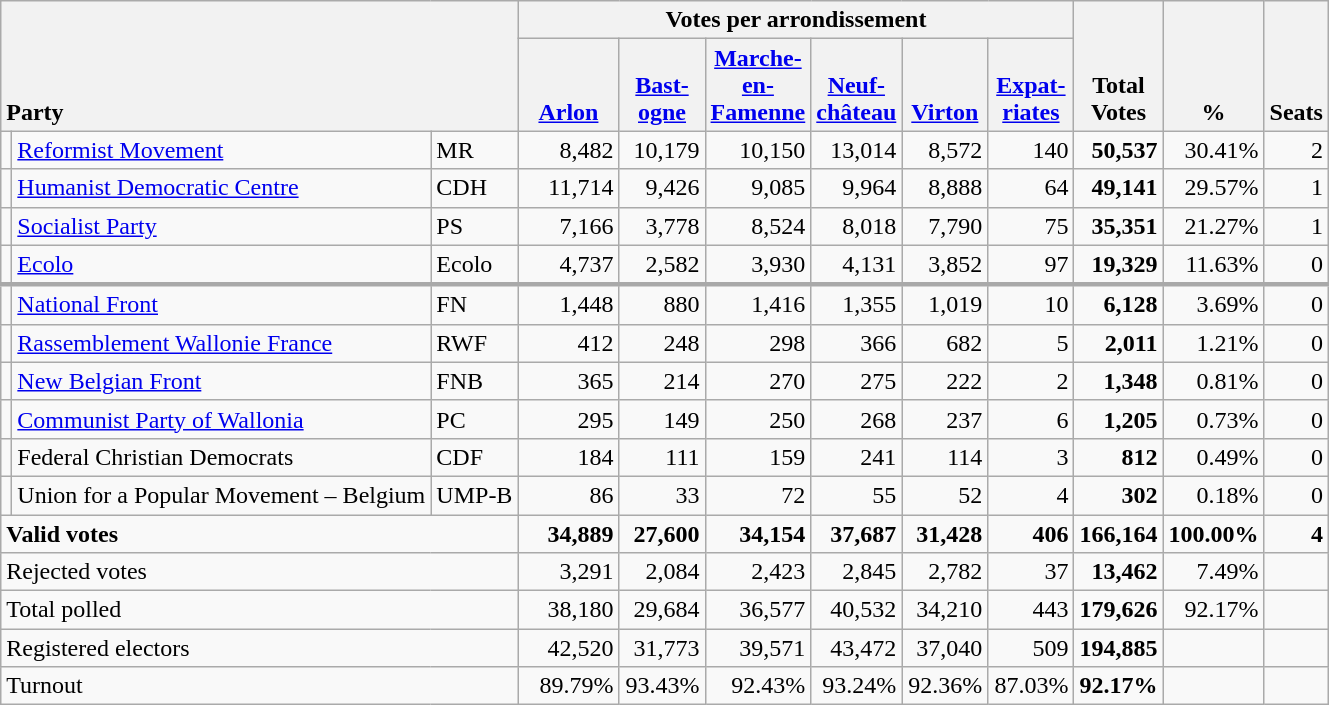<table class="wikitable" border="1" style="text-align:right;">
<tr>
<th style="text-align:left;" valign=bottom rowspan=2 colspan=3>Party</th>
<th colspan=6>Votes per arrondissement</th>
<th align=center valign=bottom rowspan=2 width="50">Total Votes</th>
<th align=center valign=bottom rowspan=2 width="50">%</th>
<th align=center valign=bottom rowspan=2>Seats</th>
</tr>
<tr>
<th align=center valign=bottom width="60"><a href='#'>Arlon</a></th>
<th align=center valign=bottom width="50"><a href='#'>Bast- ogne</a></th>
<th align=center valign=bottom width="50"><a href='#'>Marche- en- Famenne</a></th>
<th align=center valign=bottom width="50"><a href='#'>Neuf- château</a></th>
<th align=center valign=bottom width="50"><a href='#'>Virton</a></th>
<th align=center valign=bottom width="50"><a href='#'>Expat- riates</a></th>
</tr>
<tr>
<td></td>
<td align=left><a href='#'>Reformist Movement</a></td>
<td align=left>MR</td>
<td>8,482</td>
<td>10,179</td>
<td>10,150</td>
<td>13,014</td>
<td>8,572</td>
<td>140</td>
<td><strong>50,537</strong></td>
<td>30.41%</td>
<td>2</td>
</tr>
<tr>
<td></td>
<td align=left style="white-space: nowrap;"><a href='#'>Humanist Democratic Centre</a></td>
<td align=left>CDH</td>
<td>11,714</td>
<td>9,426</td>
<td>9,085</td>
<td>9,964</td>
<td>8,888</td>
<td>64</td>
<td><strong>49,141</strong></td>
<td>29.57%</td>
<td>1</td>
</tr>
<tr>
<td></td>
<td align=left><a href='#'>Socialist Party</a></td>
<td align=left>PS</td>
<td>7,166</td>
<td>3,778</td>
<td>8,524</td>
<td>8,018</td>
<td>7,790</td>
<td>75</td>
<td><strong>35,351</strong></td>
<td>21.27%</td>
<td>1</td>
</tr>
<tr>
<td></td>
<td align=left><a href='#'>Ecolo</a></td>
<td align=left>Ecolo</td>
<td>4,737</td>
<td>2,582</td>
<td>3,930</td>
<td>4,131</td>
<td>3,852</td>
<td>97</td>
<td><strong>19,329</strong></td>
<td>11.63%</td>
<td>0</td>
</tr>
<tr style="border-top:3px solid darkgray;">
<td></td>
<td align=left><a href='#'>National Front</a></td>
<td align=left>FN</td>
<td>1,448</td>
<td>880</td>
<td>1,416</td>
<td>1,355</td>
<td>1,019</td>
<td>10</td>
<td><strong>6,128</strong></td>
<td>3.69%</td>
<td>0</td>
</tr>
<tr>
<td></td>
<td align=left><a href='#'>Rassemblement Wallonie France</a></td>
<td align=left>RWF</td>
<td>412</td>
<td>248</td>
<td>298</td>
<td>366</td>
<td>682</td>
<td>5</td>
<td><strong>2,011</strong></td>
<td>1.21%</td>
<td>0</td>
</tr>
<tr>
<td></td>
<td align=left><a href='#'>New Belgian Front</a></td>
<td align=left>FNB</td>
<td>365</td>
<td>214</td>
<td>270</td>
<td>275</td>
<td>222</td>
<td>2</td>
<td><strong>1,348</strong></td>
<td>0.81%</td>
<td>0</td>
</tr>
<tr>
<td></td>
<td align=left><a href='#'>Communist Party of Wallonia</a></td>
<td align=left>PC</td>
<td>295</td>
<td>149</td>
<td>250</td>
<td>268</td>
<td>237</td>
<td>6</td>
<td><strong>1,205</strong></td>
<td>0.73%</td>
<td>0</td>
</tr>
<tr>
<td></td>
<td align=left>Federal Christian Democrats</td>
<td align=left>CDF</td>
<td>184</td>
<td>111</td>
<td>159</td>
<td>241</td>
<td>114</td>
<td>3</td>
<td><strong>812</strong></td>
<td>0.49%</td>
<td>0</td>
</tr>
<tr>
<td></td>
<td align=left>Union for a Popular Movement – Belgium</td>
<td align=left>UMP-B</td>
<td>86</td>
<td>33</td>
<td>72</td>
<td>55</td>
<td>52</td>
<td>4</td>
<td><strong>302</strong></td>
<td>0.18%</td>
<td>0</td>
</tr>
<tr style="font-weight:bold">
<td align=left colspan=3>Valid votes</td>
<td>34,889</td>
<td>27,600</td>
<td>34,154</td>
<td>37,687</td>
<td>31,428</td>
<td>406</td>
<td>166,164</td>
<td>100.00%</td>
<td>4</td>
</tr>
<tr>
<td align=left colspan=3>Rejected votes</td>
<td>3,291</td>
<td>2,084</td>
<td>2,423</td>
<td>2,845</td>
<td>2,782</td>
<td>37</td>
<td><strong>13,462</strong></td>
<td>7.49%</td>
<td></td>
</tr>
<tr>
<td align=left colspan=3>Total polled</td>
<td>38,180</td>
<td>29,684</td>
<td>36,577</td>
<td>40,532</td>
<td>34,210</td>
<td>443</td>
<td><strong>179,626</strong></td>
<td>92.17%</td>
<td></td>
</tr>
<tr>
<td align=left colspan=3>Registered electors</td>
<td>42,520</td>
<td>31,773</td>
<td>39,571</td>
<td>43,472</td>
<td>37,040</td>
<td>509</td>
<td><strong>194,885</strong></td>
<td></td>
<td></td>
</tr>
<tr>
<td align=left colspan=3>Turnout</td>
<td>89.79%</td>
<td>93.43%</td>
<td>92.43%</td>
<td>93.24%</td>
<td>92.36%</td>
<td>87.03%</td>
<td><strong>92.17%</strong></td>
<td></td>
<td></td>
</tr>
</table>
